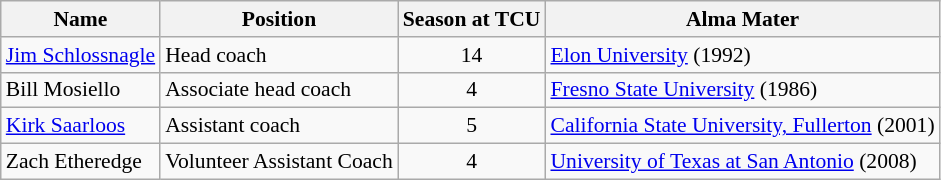<table class="wikitable" border="1" style="font-size:90%;">
<tr>
<th>Name</th>
<th>Position</th>
<th>Season at TCU</th>
<th>Alma Mater</th>
</tr>
<tr>
<td><a href='#'>Jim Schlossnagle</a></td>
<td>Head coach</td>
<td align=center>14</td>
<td><a href='#'>Elon University</a> (1992)</td>
</tr>
<tr>
<td>Bill Mosiello</td>
<td>Associate head coach</td>
<td align=center>4</td>
<td><a href='#'>Fresno State University</a> (1986)</td>
</tr>
<tr>
<td><a href='#'>Kirk Saarloos</a></td>
<td>Assistant coach</td>
<td align=center>5</td>
<td><a href='#'>California State University, Fullerton</a> (2001)</td>
</tr>
<tr>
<td>Zach Etheredge</td>
<td>Volunteer Assistant Coach</td>
<td align=center>4</td>
<td><a href='#'>University of Texas at San Antonio</a> (2008)</td>
</tr>
</table>
